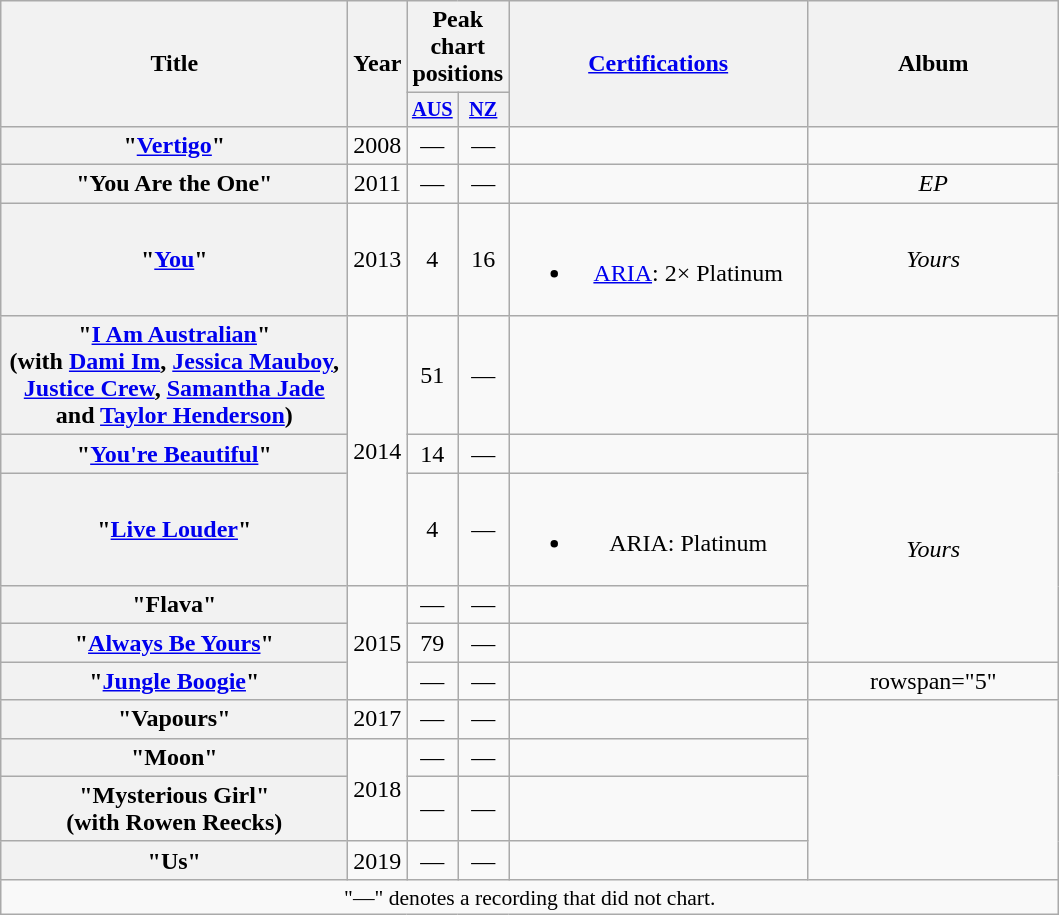<table class="wikitable plainrowheaders" style="text-align:center;" border="1">
<tr>
<th scope="col" rowspan="2" style="width:14em;">Title</th>
<th scope="col" rowspan="2" style="width:1em;">Year</th>
<th scope="col" colspan="2">Peak chart positions</th>
<th scope="col" rowspan="2" style="width:12em;"><a href='#'>Certifications</a></th>
<th scope="col" rowspan="2" style="width:10em;">Album</th>
</tr>
<tr>
<th scope="col" style="width:2em;font-size:85%;"><a href='#'>AUS</a><br></th>
<th scope="col" style="width:2em;font-size:85%;"><a href='#'>NZ</a><br></th>
</tr>
<tr>
<th scope="row">"<a href='#'>Vertigo</a>"</th>
<td>2008</td>
<td>—</td>
<td>—</td>
<td></td>
<td></td>
</tr>
<tr>
<th scope="row">"You Are the One"</th>
<td>2011</td>
<td>—</td>
<td>—</td>
<td></td>
<td><em>EP</em></td>
</tr>
<tr>
<th scope="row">"<a href='#'>You</a>"</th>
<td>2013</td>
<td>4</td>
<td>16</td>
<td><br><ul><li><a href='#'>ARIA</a>: 2× Platinum</li></ul></td>
<td><em>Yours</em></td>
</tr>
<tr>
<th scope="row">"<a href='#'>I Am Australian</a>"<br><span>(with <a href='#'>Dami Im</a>, <a href='#'>Jessica Mauboy</a>, <a href='#'>Justice Crew</a>, <a href='#'>Samantha Jade</a> and <a href='#'>Taylor Henderson</a>)</span></th>
<td rowspan="3">2014</td>
<td>51</td>
<td>—</td>
<td></td>
<td></td>
</tr>
<tr>
<th scope="row">"<a href='#'>You're Beautiful</a>"</th>
<td>14</td>
<td>—</td>
<td></td>
<td rowspan="4"><em>Yours</em></td>
</tr>
<tr>
<th scope="row">"<a href='#'>Live Louder</a>"</th>
<td>4</td>
<td>—</td>
<td><br><ul><li>ARIA: Platinum</li></ul></td>
</tr>
<tr>
<th scope="row">"Flava"</th>
<td rowspan="3">2015</td>
<td>—</td>
<td>—</td>
<td></td>
</tr>
<tr>
<th scope="row">"<a href='#'>Always Be Yours</a>"</th>
<td>79</td>
<td>—</td>
<td></td>
</tr>
<tr>
<th scope="row">"<a href='#'>Jungle Boogie</a>"</th>
<td>—</td>
<td>—</td>
<td></td>
<td>rowspan="5" </td>
</tr>
<tr>
<th scope="row">"Vapours"</th>
<td rowspan="1">2017</td>
<td>—</td>
<td>—</td>
<td></td>
</tr>
<tr>
<th scope="row">"Moon"</th>
<td rowspan="2">2018</td>
<td>—</td>
<td>—</td>
<td></td>
</tr>
<tr>
<th scope="row">"Mysterious Girl"<br><span>(with Rowen Reecks)</span></th>
<td>—</td>
<td>—</td>
<td></td>
</tr>
<tr>
<th scope="row">"Us"</th>
<td>2019</td>
<td>—</td>
<td>—</td>
<td></td>
</tr>
<tr>
<td colspan="9" style="font-size:90%">"—" denotes a recording that did not chart.</td>
</tr>
</table>
